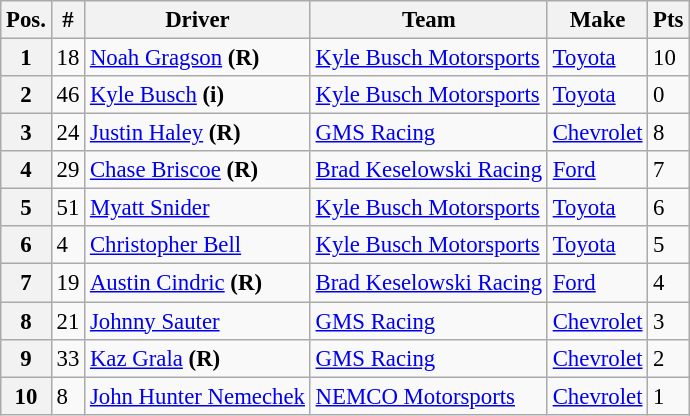<table class="wikitable" style="font-size:95%">
<tr>
<th>Pos.</th>
<th>#</th>
<th>Driver</th>
<th>Team</th>
<th>Make</th>
<th>Pts</th>
</tr>
<tr>
<th>1</th>
<td>18</td>
<td><a href='#'>Noah Gragson</a> <strong>(R)</strong></td>
<td><a href='#'>Kyle Busch Motorsports</a></td>
<td><a href='#'>Toyota</a></td>
<td>10</td>
</tr>
<tr>
<th>2</th>
<td>46</td>
<td><a href='#'>Kyle Busch</a> <strong>(i)</strong></td>
<td><a href='#'>Kyle Busch Motorsports</a></td>
<td><a href='#'>Toyota</a></td>
<td>0</td>
</tr>
<tr>
<th>3</th>
<td>24</td>
<td><a href='#'>Justin Haley</a> <strong>(R)</strong></td>
<td><a href='#'>GMS Racing</a></td>
<td><a href='#'>Chevrolet</a></td>
<td>8</td>
</tr>
<tr>
<th>4</th>
<td>29</td>
<td><a href='#'>Chase Briscoe</a> <strong>(R)</strong></td>
<td><a href='#'>Brad Keselowski Racing</a></td>
<td><a href='#'>Ford</a></td>
<td>7</td>
</tr>
<tr>
<th>5</th>
<td>51</td>
<td><a href='#'>Myatt Snider</a></td>
<td><a href='#'>Kyle Busch Motorsports</a></td>
<td><a href='#'>Toyota</a></td>
<td>6</td>
</tr>
<tr>
<th>6</th>
<td>4</td>
<td><a href='#'>Christopher Bell</a></td>
<td><a href='#'>Kyle Busch Motorsports</a></td>
<td><a href='#'>Toyota</a></td>
<td>5</td>
</tr>
<tr>
<th>7</th>
<td>19</td>
<td><a href='#'>Austin Cindric</a> <strong>(R)</strong></td>
<td><a href='#'>Brad Keselowski Racing</a></td>
<td><a href='#'>Ford</a></td>
<td>4</td>
</tr>
<tr>
<th>8</th>
<td>21</td>
<td><a href='#'>Johnny Sauter</a></td>
<td><a href='#'>GMS Racing</a></td>
<td><a href='#'>Chevrolet</a></td>
<td>3</td>
</tr>
<tr>
<th>9</th>
<td>33</td>
<td><a href='#'>Kaz Grala</a> <strong>(R)</strong></td>
<td><a href='#'>GMS Racing</a></td>
<td><a href='#'>Chevrolet</a></td>
<td>2</td>
</tr>
<tr>
<th>10</th>
<td>8</td>
<td><a href='#'>John Hunter Nemechek</a></td>
<td><a href='#'>NEMCO Motorsports</a></td>
<td><a href='#'>Chevrolet</a></td>
<td>1</td>
</tr>
</table>
